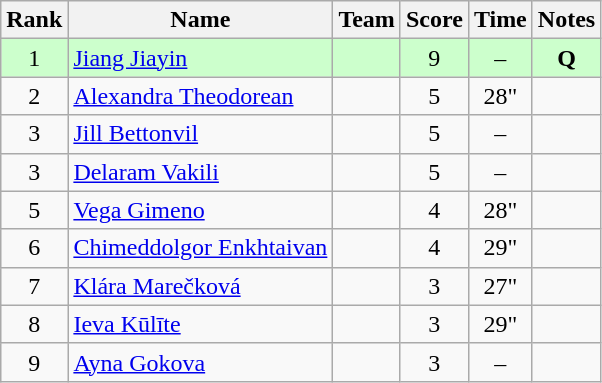<table class="wikitable sortable" style="text-align:center">
<tr>
<th>Rank</th>
<th>Name</th>
<th>Team</th>
<th>Score</th>
<th>Time</th>
<th>Notes</th>
</tr>
<tr bgcolor=ccffcc>
<td>1</td>
<td align=left><a href='#'>Jiang Jiayin</a></td>
<td align=left></td>
<td>9</td>
<td>–</td>
<td><strong>Q</strong></td>
</tr>
<tr>
<td>2</td>
<td align=left><a href='#'>Alexandra Theodorean</a></td>
<td align=left></td>
<td>5</td>
<td>28"</td>
<td></td>
</tr>
<tr>
<td>3</td>
<td align=left><a href='#'>Jill Bettonvil</a></td>
<td align=left></td>
<td>5</td>
<td>–</td>
<td></td>
</tr>
<tr>
<td>3</td>
<td align=left><a href='#'>Delaram Vakili</a></td>
<td align=left></td>
<td>5</td>
<td>–</td>
<td></td>
</tr>
<tr>
<td>5</td>
<td align=left><a href='#'>Vega Gimeno</a></td>
<td align=left></td>
<td>4</td>
<td>28"</td>
<td></td>
</tr>
<tr>
<td>6</td>
<td align=left><a href='#'>Chimeddolgor Enkhtaivan</a></td>
<td align=left></td>
<td>4</td>
<td>29"</td>
<td></td>
</tr>
<tr>
<td>7</td>
<td align=left><a href='#'>Klára Marečková</a></td>
<td align=left></td>
<td>3</td>
<td>27"</td>
<td></td>
</tr>
<tr>
<td>8</td>
<td align=left><a href='#'>Ieva Kūlīte</a></td>
<td align=left></td>
<td>3</td>
<td>29"</td>
<td></td>
</tr>
<tr>
<td>9</td>
<td align=left><a href='#'>Ayna Gokova</a></td>
<td align=left></td>
<td>3</td>
<td>–</td>
<td></td>
</tr>
</table>
